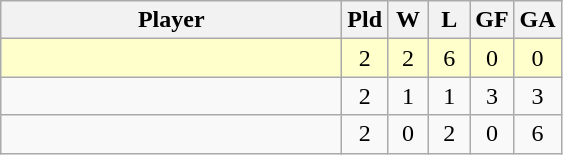<table class=wikitable style="text-align:center">
<tr>
<th width=220>Player</th>
<th width=20>Pld</th>
<th width=20>W</th>
<th width=20>L</th>
<th width=20>GF</th>
<th width=20>GA</th>
</tr>
<tr bgcolor=#ffffcc>
<td align=left></td>
<td>2</td>
<td>2</td>
<td>6</td>
<td>0</td>
<td>0</td>
</tr>
<tr>
<td align=left></td>
<td>2</td>
<td>1</td>
<td>1</td>
<td>3</td>
<td>3</td>
</tr>
<tr>
<td align=left></td>
<td>2</td>
<td>0</td>
<td>2</td>
<td>0</td>
<td>6</td>
</tr>
</table>
